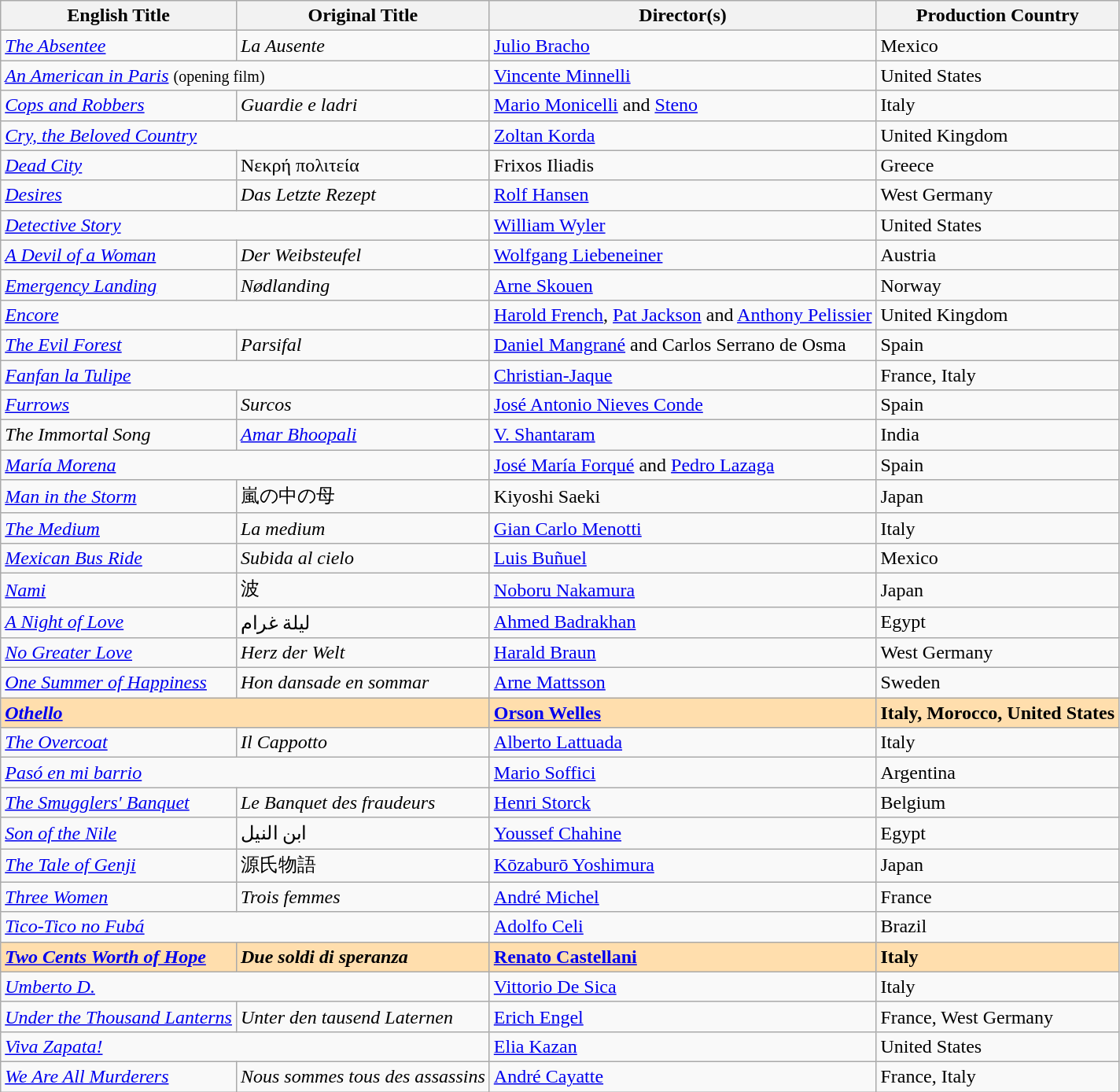<table class="wikitable">
<tr>
<th>English Title</th>
<th>Original Title</th>
<th>Director(s)</th>
<th>Production Country</th>
</tr>
<tr>
<td><em><a href='#'>The Absentee</a></em></td>
<td><em>La Ausente</em></td>
<td><a href='#'>Julio Bracho</a></td>
<td>Mexico</td>
</tr>
<tr>
<td colspan="2"><em><a href='#'>An American in Paris</a></em> <small>(opening film)</small></td>
<td><a href='#'>Vincente Minnelli</a></td>
<td>United States</td>
</tr>
<tr>
<td><em><a href='#'>Cops and Robbers</a></em></td>
<td><em>Guardie e ladri</em></td>
<td><a href='#'>Mario Monicelli</a> and <a href='#'>Steno</a></td>
<td>Italy</td>
</tr>
<tr>
<td colspan="2"><em><a href='#'>Cry, the Beloved Country</a></em></td>
<td><a href='#'>Zoltan Korda</a></td>
<td>United Kingdom</td>
</tr>
<tr>
<td><em><a href='#'>Dead City</a></em></td>
<td>Νεκρή πολιτεία</td>
<td>Frixos Iliadis</td>
<td>Greece</td>
</tr>
<tr>
<td><em><a href='#'>Desires</a></em></td>
<td><em>Das Letzte Rezept</em></td>
<td><a href='#'>Rolf Hansen</a></td>
<td>West Germany</td>
</tr>
<tr>
<td colspan="2"><em><a href='#'>Detective Story</a></em></td>
<td><a href='#'>William Wyler</a></td>
<td>United States</td>
</tr>
<tr>
<td><em><a href='#'>A Devil of a Woman</a></em></td>
<td><em>Der Weibsteufel</em></td>
<td><a href='#'>Wolfgang Liebeneiner</a></td>
<td>Austria</td>
</tr>
<tr>
<td><em><a href='#'>Emergency Landing</a></em></td>
<td><em>Nødlanding</em></td>
<td><a href='#'>Arne Skouen</a></td>
<td>Norway</td>
</tr>
<tr>
<td colspan="2"><em><a href='#'>Encore</a></em></td>
<td><a href='#'>Harold French</a>, <a href='#'>Pat Jackson</a> and <a href='#'>Anthony Pelissier</a></td>
<td>United Kingdom</td>
</tr>
<tr>
<td><em><a href='#'>The Evil Forest</a></em></td>
<td><em>Parsifal</em></td>
<td><a href='#'>Daniel Mangrané</a> and Carlos Serrano de Osma</td>
<td>Spain</td>
</tr>
<tr>
<td colspan="2"><em><a href='#'>Fanfan la Tulipe</a></em></td>
<td><a href='#'>Christian-Jaque</a></td>
<td>France, Italy</td>
</tr>
<tr>
<td><em><a href='#'>Furrows</a></em></td>
<td><em>Surcos</em></td>
<td><a href='#'>José Antonio Nieves Conde</a></td>
<td>Spain</td>
</tr>
<tr>
<td><em>The Immortal Song</em></td>
<td><em><a href='#'>Amar Bhoopali</a></em></td>
<td><a href='#'>V. Shantaram</a></td>
<td>India</td>
</tr>
<tr>
<td colspan="2"><em><a href='#'>María Morena</a></em></td>
<td><a href='#'>José María Forqué</a> and <a href='#'>Pedro Lazaga</a></td>
<td>Spain</td>
</tr>
<tr>
<td><em><a href='#'>Man in the Storm</a></em></td>
<td>嵐の中の母</td>
<td>Kiyoshi Saeki</td>
<td>Japan</td>
</tr>
<tr>
<td><em><a href='#'>The Medium</a></em></td>
<td><em>La medium</em></td>
<td><a href='#'>Gian Carlo Menotti</a></td>
<td>Italy</td>
</tr>
<tr>
<td><em><a href='#'>Mexican Bus Ride</a></em></td>
<td><em>Subida al cielo</em></td>
<td><a href='#'>Luis Buñuel</a></td>
<td>Mexico</td>
</tr>
<tr>
<td><em><a href='#'>Nami</a></em></td>
<td>波</td>
<td><a href='#'>Noboru Nakamura</a></td>
<td>Japan</td>
</tr>
<tr>
<td><em><a href='#'>A Night of Love</a></em></td>
<td>ليلة غرام</td>
<td><a href='#'>Ahmed Badrakhan</a></td>
<td>Egypt</td>
</tr>
<tr>
<td><em><a href='#'>No Greater Love</a></em></td>
<td><em>Herz der Welt</em></td>
<td><a href='#'>Harald Braun</a></td>
<td>West Germany</td>
</tr>
<tr>
<td><em><a href='#'>One Summer of Happiness</a></em></td>
<td><em>Hon dansade en sommar</em></td>
<td><a href='#'>Arne Mattsson</a></td>
<td>Sweden</td>
</tr>
<tr style="background:#FFDEAD;">
<td colspan="2"><em><a href='#'><strong>Othello</strong></a></em></td>
<td><a href='#'><strong>Orson Welles</strong></a></td>
<td><strong>Italy, Morocco, United States</strong></td>
</tr>
<tr>
<td><em><a href='#'>The Overcoat</a></em></td>
<td><em>Il Cappotto</em></td>
<td><a href='#'>Alberto Lattuada</a></td>
<td>Italy</td>
</tr>
<tr>
<td colspan="2"><em><a href='#'>Pasó en mi barrio</a></em></td>
<td><a href='#'>Mario Soffici</a></td>
<td>Argentina</td>
</tr>
<tr>
<td><em><a href='#'>The Smugglers' Banquet</a></em></td>
<td><em>Le Banquet des fraudeurs</em></td>
<td><a href='#'>Henri Storck</a></td>
<td>Belgium</td>
</tr>
<tr>
<td><em><a href='#'>Son of the Nile</a></em></td>
<td>ابن النيل</td>
<td><a href='#'>Youssef Chahine</a></td>
<td>Egypt</td>
</tr>
<tr>
<td><em><a href='#'>The Tale of Genji</a></em></td>
<td>源氏物語</td>
<td><a href='#'>Kōzaburō Yoshimura</a></td>
<td>Japan</td>
</tr>
<tr>
<td><em><a href='#'>Three Women</a></em></td>
<td><em>Trois femmes</em></td>
<td><a href='#'>André Michel</a></td>
<td>France</td>
</tr>
<tr>
<td colspan="2"><em><a href='#'>Tico-Tico no Fubá</a></em></td>
<td><a href='#'>Adolfo Celi</a></td>
<td>Brazil</td>
</tr>
<tr style="background:#FFDEAD;">
<td><em><a href='#'><strong>Two Cents Worth of Hope</strong></a></em></td>
<td><strong><em>Due soldi di speranza</em></strong></td>
<td><a href='#'><strong>Renato Castellani</strong></a></td>
<td><strong>Italy</strong></td>
</tr>
<tr>
<td colspan="2"><em><a href='#'>Umberto D.</a></em></td>
<td><a href='#'>Vittorio De Sica</a></td>
<td>Italy</td>
</tr>
<tr>
<td><em><a href='#'>Under the Thousand Lanterns</a></em></td>
<td><em>Unter den tausend Laternen</em></td>
<td><a href='#'>Erich Engel</a></td>
<td>France, West Germany</td>
</tr>
<tr>
<td colspan="2"><em><a href='#'>Viva Zapata!</a></em></td>
<td><a href='#'>Elia Kazan</a></td>
<td>United States</td>
</tr>
<tr>
<td><em><a href='#'>We Are All Murderers</a></em></td>
<td><em>Nous sommes tous des assassins</em></td>
<td><a href='#'>André Cayatte</a></td>
<td>France, Italy</td>
</tr>
</table>
